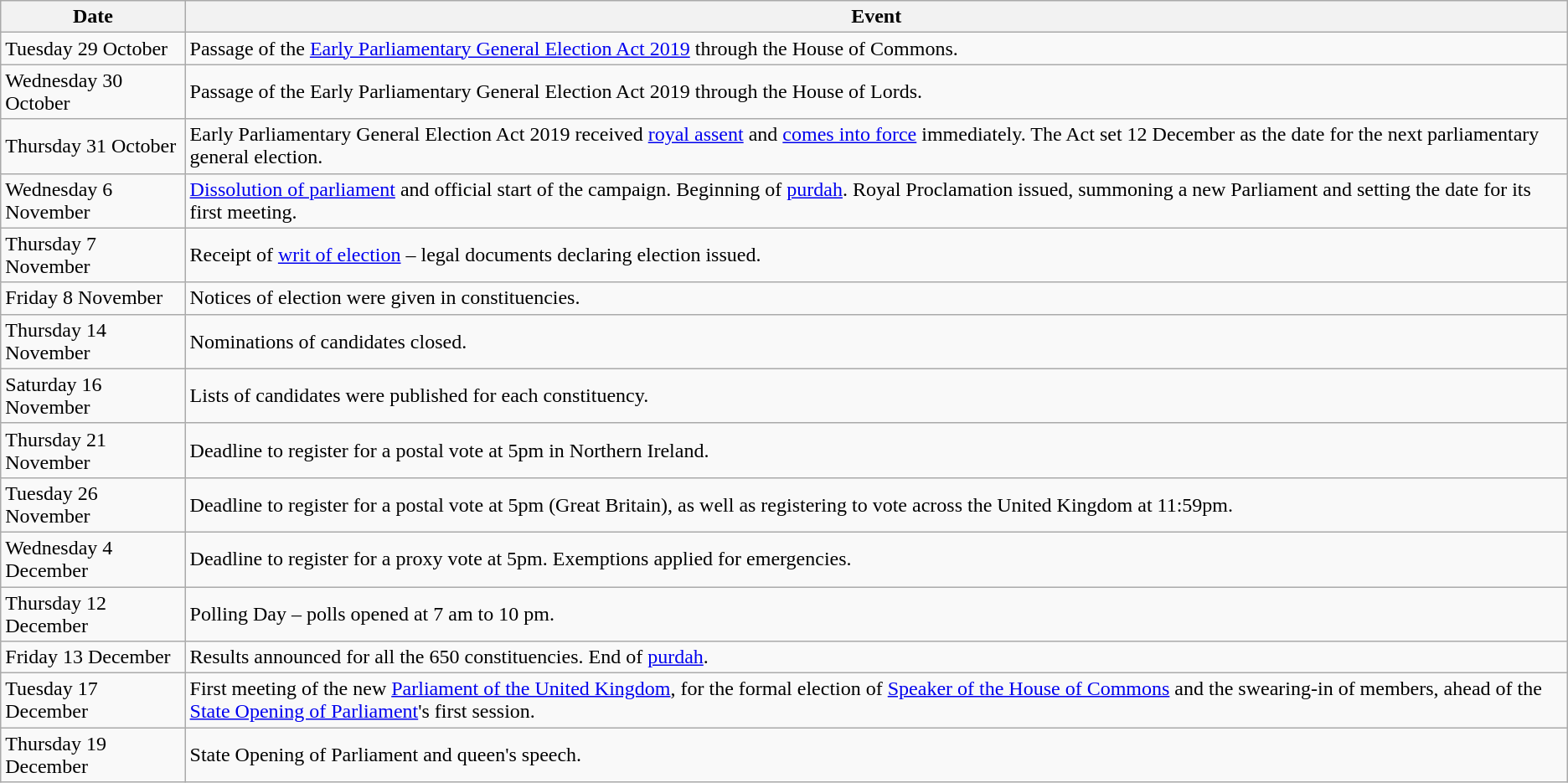<table class="wikitable">
<tr>
<th>Date</th>
<th>Event</th>
</tr>
<tr>
<td>Tuesday 29 October</td>
<td>Passage of the <a href='#'>Early Parliamentary General Election Act 2019</a> through the House of Commons.</td>
</tr>
<tr>
<td>Wednesday 30 October</td>
<td>Passage of the Early Parliamentary General Election Act 2019 through the House of Lords.</td>
</tr>
<tr>
<td>Thursday 31 October</td>
<td>Early Parliamentary General Election Act 2019 received <a href='#'>royal assent</a> and <a href='#'>comes into force</a> immediately. The Act set 12 December as the date for the next parliamentary general election.</td>
</tr>
<tr>
<td>Wednesday 6 November</td>
<td><a href='#'>Dissolution of parliament</a> and official start of the campaign. Beginning of <a href='#'>purdah</a>. Royal Proclamation issued, summoning a new Parliament and setting the date for its first meeting.</td>
</tr>
<tr>
<td>Thursday 7 November</td>
<td>Receipt of <a href='#'>writ of election</a> – legal documents declaring election issued.</td>
</tr>
<tr>
<td>Friday 8 November</td>
<td>Notices of election were given in constituencies.</td>
</tr>
<tr>
<td>Thursday 14 November</td>
<td>Nominations of candidates closed.</td>
</tr>
<tr>
<td>Saturday 16 November</td>
<td>Lists of candidates were published for each constituency.</td>
</tr>
<tr>
<td>Thursday 21 November</td>
<td>Deadline to register for a postal vote at 5pm in Northern Ireland.</td>
</tr>
<tr>
<td>Tuesday 26 November</td>
<td>Deadline to register for a postal vote at 5pm (Great Britain), as well as registering to vote across the United Kingdom at 11:59pm.</td>
</tr>
<tr>
<td>Wednesday 4 December</td>
<td>Deadline to register for a proxy vote at 5pm. Exemptions applied for emergencies.</td>
</tr>
<tr>
<td>Thursday 12 December</td>
<td>Polling Day – polls opened at 7 am to 10 pm.</td>
</tr>
<tr>
<td>Friday 13 December</td>
<td>Results announced for all the 650 constituencies. End of <a href='#'>purdah</a>.</td>
</tr>
<tr>
<td>Tuesday 17 December</td>
<td>First meeting of the new <a href='#'>Parliament of the United Kingdom</a>, for the formal election of <a href='#'>Speaker of the House of Commons</a> and the swearing-in of members, ahead of the <a href='#'>State Opening of Parliament</a>'s first session.</td>
</tr>
<tr>
<td>Thursday 19 December</td>
<td>State Opening of Parliament and queen's speech.</td>
</tr>
</table>
